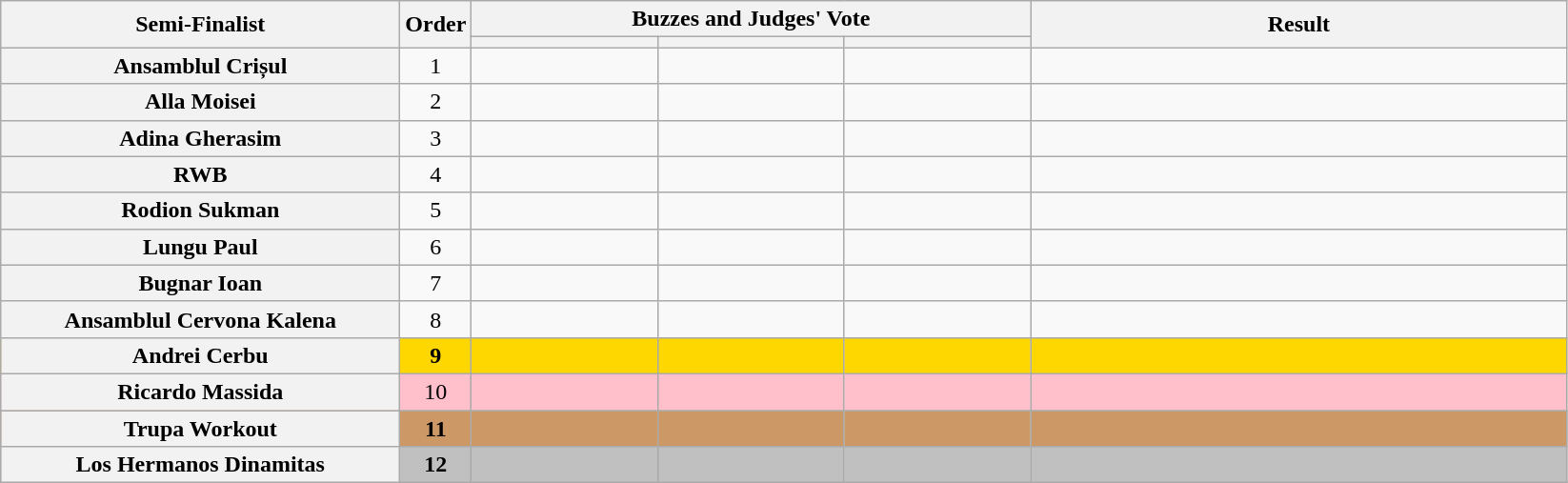<table class="wikitable plainrowheaders sortable" style="text-align:center;">
<tr>
<th scope="col" rowspan=2 class="unsortable" style="width:17em;">Semi-Finalist</th>
<th scope="col" rowspan=2 style="width:1em;">Order</th>
<th scope="col" colspan=3 class="unsortable" style="width:24em;">Buzzes and Judges' Vote</th>
<th scope="col" rowspan=2 style="width:23em;">Result</th>
</tr>
<tr>
<th scope="col" class="unsortable" style="width:6em;"></th>
<th scope="col" class="unsortable" style="width:6em;"></th>
<th scope="col" class="unsortable" style="width:6em;"></th>
</tr>
<tr>
<th scope="row">Ansamblul Crișul</th>
<td>1</td>
<td style="text-align:center;"></td>
<td style="text-align:center;"></td>
<td style="text-align:center;"></td>
<td></td>
</tr>
<tr>
<th scope="row">Alla Moisei</th>
<td>2</td>
<td style="text-align:center;"></td>
<td style="text-align:center;"></td>
<td style="text-align:center;"></td>
<td></td>
</tr>
<tr>
<th scope="row">Adina Gherasim</th>
<td>3</td>
<td style="text-align:center;"></td>
<td style="text-align:center;"></td>
<td style="text-align:center;"></td>
<td></td>
</tr>
<tr>
<th scope="row">RWB</th>
<td>4</td>
<td style="text-align:center;"></td>
<td style="text-align:center;"></td>
<td style="text-align:center;"></td>
<td></td>
</tr>
<tr>
<th scope="row">Rodion Sukman</th>
<td>5</td>
<td style="text-align:center;"></td>
<td style="text-align:center;"></td>
<td style="text-align:center;"></td>
<td></td>
</tr>
<tr>
<th scope="row">Lungu Paul</th>
<td>6</td>
<td style="text-align:center;"></td>
<td style="text-align:center;"></td>
<td style="text-align:center;"></td>
<td></td>
</tr>
<tr>
<th scope="row">Bugnar Ioan</th>
<td>7</td>
<td style="text-align:center;"></td>
<td style="text-align:center;"></td>
<td style="text-align:center;"></td>
<td></td>
</tr>
<tr>
<th scope="row">Ansamblul Cervona Kalena</th>
<td>8</td>
<td style="text-align:center;"></td>
<td style="text-align:center;"></td>
<td style="text-align:center;"></td>
<td></td>
</tr>
<tr bgcolor=gold>
<th scope="row"><strong>Andrei Cerbu</strong></th>
<td><strong>9</strong></td>
<td style="text-align:center;"></td>
<td style="text-align:center;"></td>
<td style="text-align:center;"></td>
<td><strong></strong></td>
</tr>
<tr style="background:pink;">
<th scope="row">Ricardo Massida </th>
<td>10</td>
<td style="text-align:center;"></td>
<td style="text-align:center;"></td>
<td style="text-align:center;"></td>
<td><strong></strong></td>
</tr>
<tr bgcolor=#c96>
<th scope="row"><strong>Trupa Workout</strong></th>
<td><strong>11</strong></td>
<td style="text-align:center;"></td>
<td style="text-align:center;"></td>
<td style="text-align:center;"></td>
<td><strong></strong></td>
</tr>
<tr style="background:silver;">
<th scope="row"><strong>Los Hermanos Dinamitas</strong></th>
<td><strong>12</strong></td>
<td style="text-align:center;"></td>
<td style="text-align:center;"></td>
<td style="text-align:center;"></td>
<td><strong></strong></td>
</tr>
</table>
